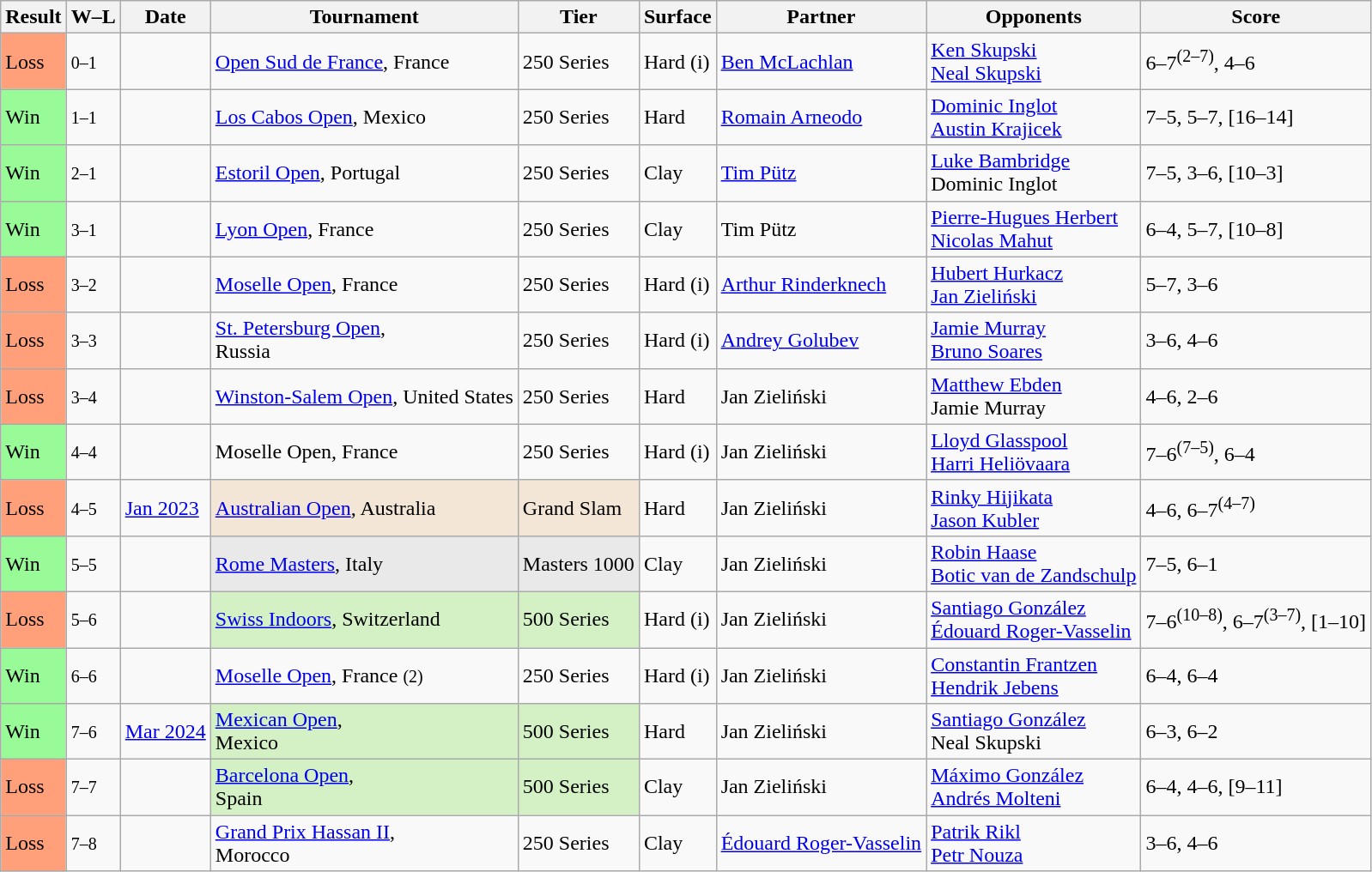<table class="sortable wikitable">
<tr>
<th>Result</th>
<th class="unsortable">W–L</th>
<th>Date</th>
<th>Tournament</th>
<th>Tier</th>
<th>Surface</th>
<th>Partner</th>
<th>Opponents</th>
<th class="unsortable">Score</th>
</tr>
<tr>
<td bgcolor=ffa07a>Loss</td>
<td><small>0–1</small></td>
<td><a href='#'></a></td>
<td><a href='#'>Open Sud de France</a>, France</td>
<td>250 Series</td>
<td>Hard (i)</td>
<td> <a href='#'>Ben McLachlan</a></td>
<td> <a href='#'>Ken Skupski</a><br> <a href='#'>Neal Skupski</a></td>
<td>6–7<sup>(2–7)</sup>, 4–6</td>
</tr>
<tr>
<td bgcolor=98fb98>Win</td>
<td><small>1–1</small></td>
<td><a href='#'></a></td>
<td><a href='#'>Los Cabos Open</a>, Mexico</td>
<td>250 Series</td>
<td>Hard</td>
<td> <a href='#'>Romain Arneodo</a></td>
<td> <a href='#'>Dominic Inglot</a><br> <a href='#'>Austin Krajicek</a></td>
<td>7–5, 5–7, [16–14]</td>
</tr>
<tr>
<td bgcolor=98fb98>Win</td>
<td><small>2–1</small></td>
<td><a href='#'></a></td>
<td><a href='#'>Estoril Open</a>, Portugal</td>
<td>250 Series</td>
<td>Clay</td>
<td> <a href='#'>Tim Pütz</a></td>
<td> <a href='#'>Luke Bambridge</a><br> Dominic Inglot</td>
<td>7–5, 3–6, [10–3]</td>
</tr>
<tr>
<td bgcolor=98fb98>Win</td>
<td><small>3–1</small></td>
<td><a href='#'></a></td>
<td><a href='#'>Lyon Open</a>, France</td>
<td>250 Series</td>
<td>Clay</td>
<td> Tim Pütz</td>
<td> <a href='#'>Pierre-Hugues Herbert</a><br> <a href='#'>Nicolas Mahut</a></td>
<td>6–4, 5–7, [10–8]</td>
</tr>
<tr>
<td bgcolor=ffa07a>Loss</td>
<td><small>3–2</small></td>
<td><a href='#'></a></td>
<td><a href='#'>Moselle Open</a>, France</td>
<td>250 Series</td>
<td>Hard (i)</td>
<td> <a href='#'>Arthur Rinderknech</a></td>
<td> <a href='#'>Hubert Hurkacz</a><br> <a href='#'>Jan Zieliński</a></td>
<td>5–7, 3–6</td>
</tr>
<tr>
<td bgcolor=ffa07a>Loss</td>
<td><small>3–3</small></td>
<td><a href='#'></a></td>
<td><a href='#'>St. Petersburg Open</a>,<br> Russia</td>
<td>250 Series</td>
<td>Hard (i)</td>
<td> <a href='#'>Andrey Golubev</a></td>
<td> <a href='#'>Jamie Murray</a><br> <a href='#'>Bruno Soares</a></td>
<td>3–6, 4–6</td>
</tr>
<tr>
<td bgcolor=ffa07a>Loss</td>
<td><small>3–4</small></td>
<td><a href='#'></a></td>
<td><a href='#'>Winston-Salem Open</a>, United States</td>
<td>250 Series</td>
<td>Hard</td>
<td> Jan Zieliński</td>
<td> <a href='#'>Matthew Ebden</a><br> Jamie Murray</td>
<td>4–6, 2–6</td>
</tr>
<tr>
<td bgcolor=98fb98>Win</td>
<td><small>4–4</small></td>
<td><a href='#'></a></td>
<td>Moselle Open, France</td>
<td>250 Series</td>
<td>Hard (i)</td>
<td> Jan Zieliński</td>
<td> <a href='#'>Lloyd Glasspool</a><br> <a href='#'>Harri Heliövaara</a></td>
<td>7–6<sup>(7–5)</sup>, 6–4</td>
</tr>
<tr>
<td bgcolor=ffa07a>Loss</td>
<td><small>4–5</small></td>
<td><a href='#'>Jan 2023</a></td>
<td bgcolor=f3e6d7><a href='#'>Australian Open</a>, Australia</td>
<td bgcolor=f3e6d7>Grand Slam</td>
<td>Hard</td>
<td> Jan Zieliński</td>
<td> <a href='#'>Rinky Hijikata</a> <br> <a href='#'>Jason Kubler</a></td>
<td>4–6, 6–7<sup>(4–7)</sup></td>
</tr>
<tr>
<td bgcolor=98fb98>Win</td>
<td><small>5–5</small></td>
<td><a href='#'></a></td>
<td bgcolor=e9e9e9><a href='#'>Rome Masters</a>, Italy</td>
<td bgcolor=e9e9e9>Masters 1000</td>
<td>Clay</td>
<td> Jan Zieliński</td>
<td> <a href='#'>Robin Haase</a> <br>  <a href='#'>Botic van de Zandschulp</a></td>
<td>7–5, 6–1</td>
</tr>
<tr>
<td bgcolor=ffa07a>Loss</td>
<td><small>5–6</small></td>
<td><a href='#'></a></td>
<td style="background:#D4F1C5;"><a href='#'>Swiss Indoors</a>, Switzerland</td>
<td style="background:#D4F1C5;">500 Series</td>
<td>Hard (i)</td>
<td> Jan Zieliński</td>
<td> <a href='#'>Santiago González</a><br> <a href='#'>Édouard Roger-Vasselin</a></td>
<td>7–6<sup>(10–8)</sup>, 6–7<sup>(3–7)</sup>, [1–10]</td>
</tr>
<tr>
<td style="background:#98fb98;">Win</td>
<td><small>6–6</small></td>
<td><a href='#'></a></td>
<td><a href='#'>Moselle Open</a>, France <small>(2)</small></td>
<td>250 Series</td>
<td>Hard (i)</td>
<td> Jan Zieliński</td>
<td> <a href='#'>Constantin Frantzen</a><br> <a href='#'>Hendrik Jebens</a></td>
<td>6–4, 6–4</td>
</tr>
<tr>
<td style="background:#98fb98;">Win</td>
<td><small>7–6</small></td>
<td><a href='#'>Mar 2024</a></td>
<td style="background:#D4F1C5;"><a href='#'>Mexican Open</a>,<br>Mexico</td>
<td style="background:#D4F1C5;">500 Series</td>
<td>Hard</td>
<td> Jan Zieliński</td>
<td> <a href='#'>Santiago González</a> <br> Neal Skupski</td>
<td>6–3, 6–2</td>
</tr>
<tr>
<td bgcolor=ffa07a>Loss</td>
<td><small>7–7</small></td>
<td><a href='#'></a></td>
<td style="background:#D4F1C5;"><a href='#'>Barcelona Open</a>,<br>Spain</td>
<td style="background:#D4F1C5;">500 Series</td>
<td>Clay</td>
<td> Jan Zieliński</td>
<td> <a href='#'>Máximo González</a><br> <a href='#'>Andrés Molteni</a></td>
<td>6–4, 4–6, [9–11]</td>
</tr>
<tr>
<td bgcolor=ffa07a>Loss</td>
<td><small>7–8</small></td>
<td><a href='#'></a></td>
<td><a href='#'>Grand Prix Hassan II</a>,<br>Morocco</td>
<td>250 Series</td>
<td>Clay</td>
<td> <a href='#'>Édouard Roger-Vasselin</a></td>
<td> <a href='#'>Patrik Rikl</a><br>  <a href='#'>Petr Nouza</a></td>
<td>3–6, 4–6</td>
</tr>
</table>
